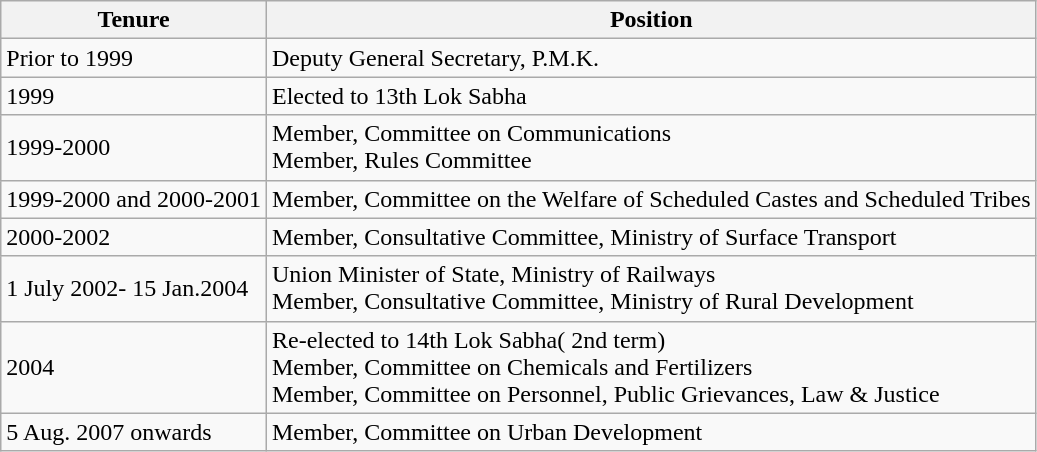<table class="wikitable">
<tr>
<th>Tenure</th>
<th>Position</th>
</tr>
<tr>
<td>Prior to 1999</td>
<td>Deputy General Secretary, P.M.K.</td>
</tr>
<tr>
<td>1999</td>
<td>Elected to 13th Lok Sabha</td>
</tr>
<tr>
<td>1999-2000</td>
<td>Member, Committee on Communications<br>Member, Rules Committee</td>
</tr>
<tr>
<td>1999-2000 and 2000-2001</td>
<td>Member, Committee on the Welfare of Scheduled Castes and Scheduled Tribes</td>
</tr>
<tr>
<td>2000-2002</td>
<td>Member, Consultative Committee, Ministry of Surface Transport</td>
</tr>
<tr>
<td>1 July 2002- 15 Jan.2004</td>
<td>Union Minister of State, Ministry of Railways<br>Member, Consultative Committee, Ministry of Rural Development</td>
</tr>
<tr>
<td>2004</td>
<td>Re-elected to 14th Lok Sabha( 2nd term)<br>Member, Committee on Chemicals and Fertilizers<br>Member, Committee on Personnel, Public Grievances, Law & Justice</td>
</tr>
<tr>
<td>5 Aug. 2007 onwards</td>
<td>Member, Committee on Urban Development</td>
</tr>
</table>
